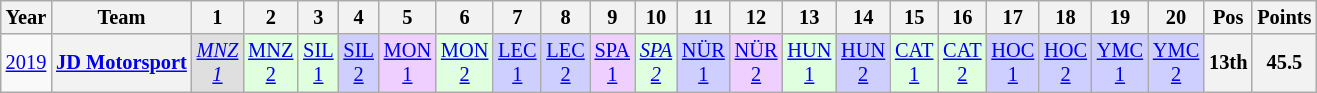<table class="wikitable" style="text-align:center; font-size:85%">
<tr>
<th>Year</th>
<th>Team</th>
<th>1</th>
<th>2</th>
<th>3</th>
<th>4</th>
<th>5</th>
<th>6</th>
<th>7</th>
<th>8</th>
<th>9</th>
<th>10</th>
<th>11</th>
<th>12</th>
<th>13</th>
<th>14</th>
<th>15</th>
<th>16</th>
<th>17</th>
<th>18</th>
<th>19</th>
<th>20</th>
<th>Pos</th>
<th>Points</th>
</tr>
<tr>
<td><a href='#'>2019</a></td>
<th nowrap><a href='#'>JD Motorsport</a></th>
<td style="background:#DFDFDF;"><em><a href='#'>MNZ<br>1</a></em><br></td>
<td style="background:#DFFFDF;"><a href='#'>MNZ<br>2</a><br></td>
<td style="background:#DFFFDF;"><a href='#'>SIL<br>1</a><br></td>
<td style="background:#CFCFFF;"><a href='#'>SIL<br>2</a><br></td>
<td style="background:#EFCFFF;"><a href='#'>MON<br>1</a><br></td>
<td style="background:#DFFFDF;"><a href='#'>MON<br>2</a><br></td>
<td style="background:#CFCFFF;"><a href='#'>LEC<br>1</a><br></td>
<td style="background:#CFCFFF;"><a href='#'>LEC<br>2</a><br></td>
<td style="background:#EFCFFF;"><a href='#'>SPA<br>1</a><br></td>
<td style="background:#DFFFDF;"><em><a href='#'>SPA<br>2</a></em><br></td>
<td style="background:#CFCFFF;"><a href='#'>NÜR<br>1</a><br></td>
<td style="background:#EFCFFF;"><a href='#'>NÜR<br>2</a><br></td>
<td style="background:#DFFFDF;"><a href='#'>HUN<br>1</a><br></td>
<td style="background:#CFCFFF;"><a href='#'>HUN<br>2</a><br></td>
<td style="background:#DFFFDF;"><a href='#'>CAT<br>1</a><br></td>
<td style="background:#DFFFDF;"><a href='#'>CAT<br>2</a><br></td>
<td style="background:#CFCFFF;"><a href='#'>HOC<br>1</a><br></td>
<td style="background:#CFCFFF;"><a href='#'>HOC<br>2</a><br></td>
<td style="background:#CFCFFF;"><a href='#'>YMC<br>1</a><br></td>
<td style="background:#CFCFFF;"><a href='#'>YMC<br>2</a><br></td>
<th>13th</th>
<th>45.5</th>
</tr>
</table>
